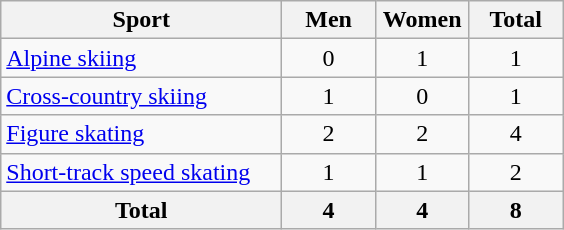<table class="wikitable sortable" style="text-align:center;">
<tr>
<th width=180>Sport</th>
<th width=55>Men</th>
<th width=55>Women</th>
<th width=55>Total</th>
</tr>
<tr>
<td align=left><a href='#'>Alpine skiing</a></td>
<td>0</td>
<td>1</td>
<td>1</td>
</tr>
<tr>
<td align=left><a href='#'>Cross-country skiing</a></td>
<td>1</td>
<td>0</td>
<td>1</td>
</tr>
<tr>
<td align=left><a href='#'>Figure skating</a></td>
<td>2</td>
<td>2</td>
<td>4</td>
</tr>
<tr>
<td align=left><a href='#'>Short-track speed skating</a></td>
<td>1</td>
<td>1</td>
<td>2</td>
</tr>
<tr>
<th>Total</th>
<th>4</th>
<th>4</th>
<th>8</th>
</tr>
</table>
